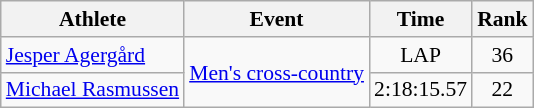<table class=wikitable style="font-size:90%">
<tr>
<th>Athlete</th>
<th>Event</th>
<th>Time</th>
<th>Rank</th>
</tr>
<tr align=center>
<td align=left><a href='#'>Jesper Agergård</a></td>
<td align=left rowspan=2><a href='#'>Men's cross-country</a></td>
<td>LAP</td>
<td>36</td>
</tr>
<tr align=center>
<td align=left><a href='#'>Michael Rasmussen</a></td>
<td>2:18:15.57</td>
<td>22</td>
</tr>
</table>
